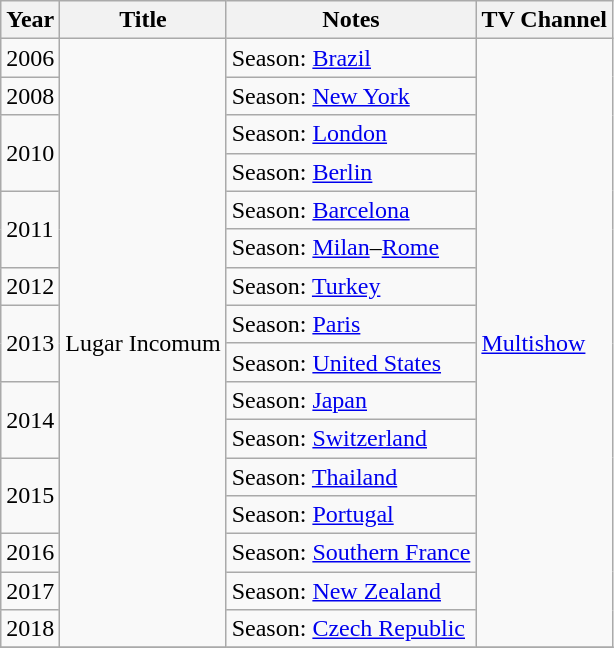<table class="wikitable">
<tr>
<th>Year</th>
<th>Title</th>
<th>Notes</th>
<th>TV Channel</th>
</tr>
<tr>
<td>2006</td>
<td rowspan="16">Lugar Incomum</td>
<td>Season: <a href='#'>Brazil</a></td>
<td rowspan="16"><a href='#'>Multishow</a></td>
</tr>
<tr>
<td>2008</td>
<td>Season: <a href='#'>New York</a></td>
</tr>
<tr>
<td rowspan="2">2010</td>
<td>Season: <a href='#'>London</a></td>
</tr>
<tr>
<td>Season: <a href='#'>Berlin</a></td>
</tr>
<tr>
<td rowspan="2">2011</td>
<td>Season: <a href='#'>Barcelona</a></td>
</tr>
<tr>
<td>Season: <a href='#'>Milan</a>–<a href='#'>Rome</a></td>
</tr>
<tr>
<td>2012</td>
<td>Season: <a href='#'>Turkey</a></td>
</tr>
<tr>
<td rowspan="2">2013</td>
<td>Season: <a href='#'>Paris</a></td>
</tr>
<tr>
<td>Season: <a href='#'>United States</a></td>
</tr>
<tr>
<td rowspan="2">2014</td>
<td>Season: <a href='#'>Japan</a></td>
</tr>
<tr>
<td>Season: <a href='#'>Switzerland</a></td>
</tr>
<tr>
<td rowspan="2">2015</td>
<td>Season: <a href='#'>Thailand</a></td>
</tr>
<tr>
<td>Season: <a href='#'>Portugal</a></td>
</tr>
<tr>
<td>2016</td>
<td>Season: <a href='#'>Southern France</a></td>
</tr>
<tr>
<td>2017</td>
<td>Season: <a href='#'>New Zealand</a></td>
</tr>
<tr>
<td>2018</td>
<td>Season: <a href='#'>Czech Republic</a></td>
</tr>
<tr>
</tr>
</table>
